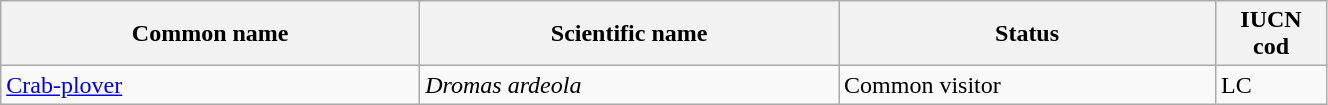<table width=70% class="wikitable sortable">
<tr>
<th width=20%>Common name</th>
<th width=20%>Scientific name</th>
<th width=18%>Status</th>
<th width=5%>IUCN cod</th>
</tr>
<tr>
<td><a href='#'>Crab-plover</a></td>
<td><em>Dromas ardeola</em></td>
<td>Common visitor</td>
<td>LC</td>
</tr>
</table>
